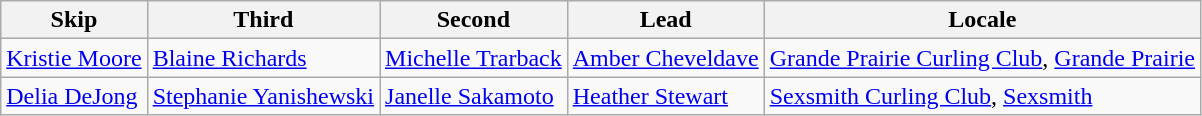<table class=wikitable>
<tr>
<th>Skip</th>
<th>Third</th>
<th>Second</th>
<th>Lead</th>
<th>Locale</th>
</tr>
<tr>
<td><a href='#'>Kristie Moore</a></td>
<td><a href='#'>Blaine Richards</a></td>
<td><a href='#'>Michelle Trarback</a></td>
<td><a href='#'>Amber Cheveldave</a></td>
<td><a href='#'>Grande Prairie Curling Club</a>, <a href='#'>Grande Prairie</a></td>
</tr>
<tr>
<td><a href='#'>Delia DeJong</a></td>
<td><a href='#'>Stephanie Yanishewski</a></td>
<td><a href='#'>Janelle Sakamoto</a></td>
<td><a href='#'>Heather Stewart</a></td>
<td><a href='#'>Sexsmith Curling Club</a>, <a href='#'>Sexsmith</a></td>
</tr>
</table>
